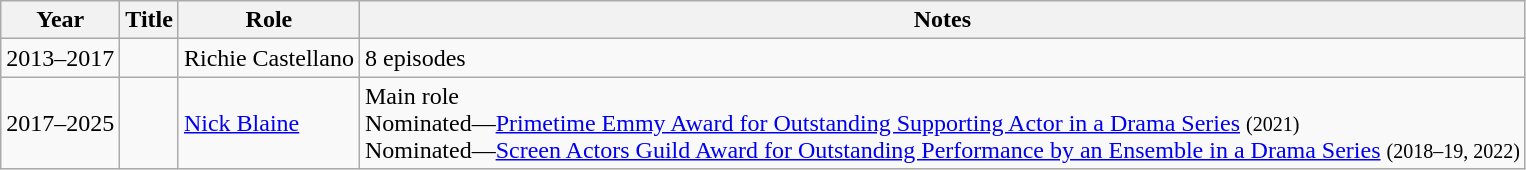<table class="wikitable sortable">
<tr>
<th scope="col">Year</th>
<th scope="col">Title</th>
<th scope="col">Role</th>
<th scope="col" class="unsortable">Notes</th>
</tr>
<tr>
<td style="text-align:center;">2013–2017</td>
<td><em></em></td>
<td>Richie Castellano</td>
<td>8 episodes</td>
</tr>
<tr>
<td style="text-align:center;">2017–2025</td>
<td><em></em></td>
<td><a href='#'>Nick Blaine</a></td>
<td>Main role<br>Nominated—<a href='#'>Primetime Emmy Award for Outstanding Supporting Actor in a Drama Series</a> <small>(2021)</small><br>Nominated—<a href='#'>Screen Actors Guild Award for Outstanding Performance by an Ensemble in a Drama Series</a> <small>(2018–19, 2022)</small></td>
</tr>
</table>
